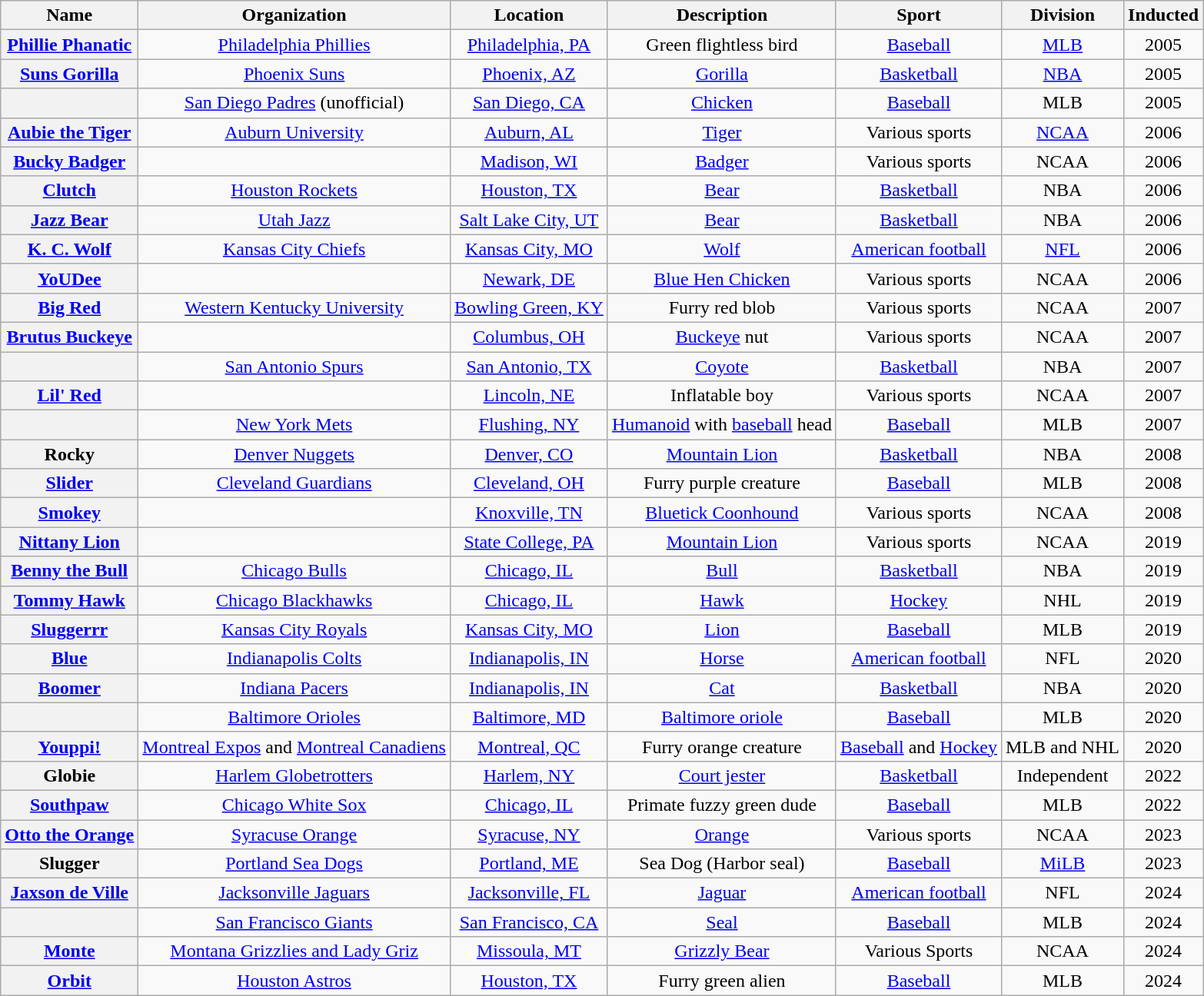<table class="wikitable sortable" style="text-align:center;">
<tr>
<th scope="col">Name</th>
<th scope="col">Organization</th>
<th scope="col">Location</th>
<th scope="col">Description</th>
<th scope="col">Sport</th>
<th scope="col">Division</th>
<th scope="col">Inducted</th>
</tr>
<tr>
<th scope=row><a href='#'>Phillie Phanatic</a></th>
<td><a href='#'>Philadelphia Phillies</a></td>
<td><a href='#'>Philadelphia, PA</a></td>
<td>Green flightless bird</td>
<td><a href='#'>Baseball</a></td>
<td><a href='#'>MLB</a></td>
<td>2005</td>
</tr>
<tr>
<th scope=row><a href='#'>Suns Gorilla</a></th>
<td><a href='#'>Phoenix Suns</a></td>
<td><a href='#'>Phoenix, AZ</a></td>
<td><a href='#'>Gorilla</a></td>
<td><a href='#'>Basketball</a></td>
<td><a href='#'>NBA</a></td>
<td>2005</td>
</tr>
<tr>
<th scope=row></th>
<td><a href='#'>San Diego Padres</a> (unofficial)</td>
<td><a href='#'>San Diego, CA</a></td>
<td><a href='#'>Chicken</a></td>
<td><a href='#'>Baseball</a></td>
<td>MLB</td>
<td>2005</td>
</tr>
<tr>
<th scope=row><a href='#'>Aubie the Tiger</a></th>
<td><a href='#'>Auburn University</a></td>
<td><a href='#'>Auburn, AL</a></td>
<td><a href='#'>Tiger</a></td>
<td>Various sports</td>
<td><a href='#'>NCAA</a></td>
<td>2006</td>
</tr>
<tr>
<th scope=row><a href='#'>Bucky Badger</a></th>
<td></td>
<td><a href='#'>Madison, WI</a></td>
<td><a href='#'>Badger</a></td>
<td>Various sports</td>
<td>NCAA</td>
<td>2006</td>
</tr>
<tr>
<th scope=row><a href='#'>Clutch</a></th>
<td><a href='#'>Houston Rockets</a></td>
<td><a href='#'>Houston, TX</a></td>
<td><a href='#'>Bear</a></td>
<td><a href='#'>Basketball</a></td>
<td>NBA</td>
<td>2006</td>
</tr>
<tr>
<th scope=row><a href='#'>Jazz Bear</a></th>
<td><a href='#'>Utah Jazz</a></td>
<td><a href='#'>Salt Lake City, UT</a></td>
<td><a href='#'>Bear</a></td>
<td><a href='#'>Basketball</a></td>
<td>NBA</td>
<td>2006</td>
</tr>
<tr>
<th scope=row><a href='#'>K. C. Wolf</a></th>
<td><a href='#'>Kansas City Chiefs</a></td>
<td><a href='#'>Kansas City, MO</a></td>
<td><a href='#'>Wolf</a></td>
<td><a href='#'>American football</a></td>
<td><a href='#'>NFL</a></td>
<td>2006</td>
</tr>
<tr>
<th scope=row><a href='#'>YoUDee</a></th>
<td></td>
<td><a href='#'>Newark, DE</a></td>
<td><a href='#'>Blue Hen Chicken</a></td>
<td>Various sports</td>
<td>NCAA</td>
<td>2006</td>
</tr>
<tr>
<th scope=row><a href='#'>Big Red</a></th>
<td><a href='#'>Western Kentucky University</a></td>
<td><a href='#'>Bowling Green, KY</a></td>
<td>Furry red blob</td>
<td>Various sports</td>
<td>NCAA</td>
<td>2007</td>
</tr>
<tr>
<th scope=row><a href='#'>Brutus Buckeye</a></th>
<td></td>
<td><a href='#'>Columbus, OH</a></td>
<td><a href='#'>Buckeye</a> nut</td>
<td>Various sports</td>
<td>NCAA</td>
<td>2007</td>
</tr>
<tr>
<th scope=row></th>
<td><a href='#'>San Antonio Spurs</a></td>
<td><a href='#'>San Antonio, TX</a></td>
<td><a href='#'>Coyote</a></td>
<td><a href='#'>Basketball</a></td>
<td>NBA</td>
<td>2007</td>
</tr>
<tr>
<th scope=row><a href='#'>Lil' Red</a></th>
<td></td>
<td><a href='#'>Lincoln, NE</a></td>
<td>Inflatable boy</td>
<td>Various sports</td>
<td>NCAA</td>
<td>2007</td>
</tr>
<tr>
<th scope=row></th>
<td><a href='#'>New York Mets</a></td>
<td><a href='#'>Flushing, NY</a></td>
<td><a href='#'>Humanoid</a> with <a href='#'>baseball</a> head</td>
<td><a href='#'>Baseball</a></td>
<td>MLB</td>
<td>2007</td>
</tr>
<tr>
<th scope=row>Rocky</th>
<td><a href='#'>Denver Nuggets</a></td>
<td><a href='#'>Denver, CO</a></td>
<td><a href='#'>Mountain Lion</a></td>
<td><a href='#'>Basketball</a></td>
<td>NBA</td>
<td>2008</td>
</tr>
<tr>
<th scope=row><a href='#'>Slider</a></th>
<td><a href='#'>Cleveland Guardians</a></td>
<td><a href='#'>Cleveland, OH</a></td>
<td>Furry purple creature</td>
<td><a href='#'>Baseball</a></td>
<td>MLB</td>
<td>2008</td>
</tr>
<tr>
<th scope=row><a href='#'>Smokey</a></th>
<td></td>
<td><a href='#'>Knoxville, TN</a></td>
<td><a href='#'>Bluetick Coonhound</a></td>
<td>Various sports</td>
<td>NCAA</td>
<td>2008</td>
</tr>
<tr>
<th scope=row><a href='#'>Nittany Lion</a></th>
<td></td>
<td><a href='#'>State College, PA</a></td>
<td><a href='#'>Mountain Lion</a></td>
<td>Various sports</td>
<td>NCAA</td>
<td>2019</td>
</tr>
<tr>
<th scope=row><a href='#'>Benny the Bull</a></th>
<td><a href='#'>Chicago Bulls</a></td>
<td><a href='#'>Chicago, IL</a></td>
<td><a href='#'>Bull</a></td>
<td><a href='#'>Basketball</a></td>
<td>NBA</td>
<td>2019</td>
</tr>
<tr>
<th scope=row><a href='#'>Tommy Hawk</a></th>
<td><a href='#'>Chicago Blackhawks</a></td>
<td><a href='#'>Chicago, IL</a></td>
<td><a href='#'>Hawk</a></td>
<td><a href='#'>Hockey</a></td>
<td>NHL</td>
<td>2019</td>
</tr>
<tr>
<th scope=row><a href='#'>Sluggerrr</a></th>
<td><a href='#'>Kansas City Royals</a></td>
<td><a href='#'>Kansas City, MO</a></td>
<td><a href='#'>Lion</a></td>
<td><a href='#'>Baseball</a></td>
<td>MLB</td>
<td>2019</td>
</tr>
<tr>
<th scope=row><a href='#'>Blue</a></th>
<td><a href='#'>Indianapolis Colts</a></td>
<td><a href='#'>Indianapolis, IN</a></td>
<td><a href='#'>Horse</a></td>
<td><a href='#'>American football</a></td>
<td>NFL</td>
<td>2020</td>
</tr>
<tr>
<th scope=row><a href='#'>Boomer</a></th>
<td><a href='#'>Indiana Pacers</a></td>
<td><a href='#'>Indianapolis, IN</a></td>
<td><a href='#'>Cat</a></td>
<td><a href='#'>Basketball</a></td>
<td>NBA</td>
<td>2020</td>
</tr>
<tr>
<th scope=row></th>
<td><a href='#'>Baltimore Orioles</a></td>
<td><a href='#'>Baltimore, MD</a></td>
<td><a href='#'>Baltimore oriole</a></td>
<td><a href='#'>Baseball</a></td>
<td>MLB</td>
<td>2020</td>
</tr>
<tr>
<th scope=row><a href='#'>Youppi!</a></th>
<td><a href='#'>Montreal Expos</a> and <a href='#'>Montreal Canadiens</a></td>
<td><a href='#'>Montreal, QC</a></td>
<td>Furry orange creature</td>
<td><a href='#'>Baseball</a> and <a href='#'>Hockey</a></td>
<td>MLB and NHL</td>
<td>2020</td>
</tr>
<tr>
<th scope=row>Globie</th>
<td><a href='#'>Harlem Globetrotters</a></td>
<td><a href='#'>Harlem, NY</a></td>
<td><a href='#'>Court jester</a></td>
<td><a href='#'>Basketball</a></td>
<td>Independent</td>
<td>2022</td>
</tr>
<tr>
<th scope=row><a href='#'>Southpaw</a></th>
<td><a href='#'>Chicago White Sox</a></td>
<td><a href='#'>Chicago, IL</a></td>
<td>Primate fuzzy green dude</td>
<td><a href='#'>Baseball</a></td>
<td>MLB</td>
<td>2022</td>
</tr>
<tr>
<th scope=row><a href='#'>Otto the Orange</a></th>
<td><a href='#'>Syracuse Orange</a></td>
<td><a href='#'>Syracuse, NY</a></td>
<td><a href='#'>Orange</a></td>
<td>Various sports</td>
<td>NCAA</td>
<td>2023</td>
</tr>
<tr>
<th scope=row>Slugger</th>
<td><a href='#'>Portland Sea Dogs</a></td>
<td><a href='#'>Portland, ME</a></td>
<td>Sea Dog (Harbor seal)</td>
<td><a href='#'>Baseball</a></td>
<td><a href='#'>MiLB</a></td>
<td>2023</td>
</tr>
<tr>
<th scope=row><a href='#'>Jaxson de Ville</a></th>
<td><a href='#'>Jacksonville Jaguars</a></td>
<td><a href='#'>Jacksonville, FL</a></td>
<td><a href='#'>Jaguar</a></td>
<td><a href='#'>American football</a></td>
<td>NFL</td>
<td>2024</td>
</tr>
<tr>
<th scope=row></th>
<td><a href='#'>San Francisco Giants</a></td>
<td><a href='#'>San Francisco, CA</a></td>
<td><a href='#'>Seal</a></td>
<td><a href='#'>Baseball</a></td>
<td>MLB</td>
<td>2024</td>
</tr>
<tr>
<th scope=row><a href='#'>Monte</a></th>
<td><a href='#'>Montana Grizzlies and Lady Griz</a></td>
<td><a href='#'>Missoula, MT</a></td>
<td><a href='#'>Grizzly Bear</a></td>
<td>Various Sports</td>
<td>NCAA</td>
<td>2024</td>
</tr>
<tr>
<th scope=row><a href='#'>Orbit</a></th>
<td><a href='#'>Houston Astros</a></td>
<td><a href='#'>Houston, TX</a></td>
<td>Furry green alien</td>
<td><a href='#'>Baseball</a></td>
<td>MLB</td>
<td>2024</td>
</tr>
</table>
